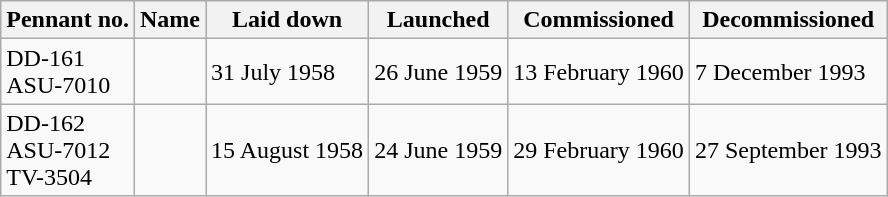<table class=wikitable>
<tr>
<th>Pennant no.</th>
<th>Name</th>
<th>Laid down</th>
<th>Launched</th>
<th>Commissioned</th>
<th>Decommissioned</th>
</tr>
<tr>
<td>DD-161<br>ASU-7010</td>
<td></td>
<td>31 July 1958</td>
<td>26 June 1959</td>
<td>13 February 1960</td>
<td>7 December 1993</td>
</tr>
<tr>
<td>DD-162<br>ASU-7012<br>TV-3504</td>
<td></td>
<td>15 August 1958</td>
<td>24 June 1959</td>
<td>29 February 1960</td>
<td>27 September 1993</td>
</tr>
</table>
